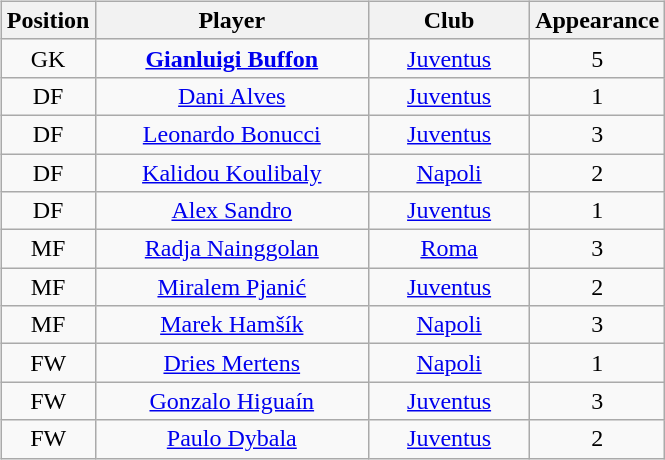<table style="width:100%;">
<tr>
<td width="50%"><br><table class="sortable wikitable" style="text-align: center;">
<tr>
<th>Position</th>
<th>Player</th>
<th>Club</th>
<th>Appearance</th>
</tr>
<tr>
<td>GK</td>
<td style="width:175px;"> <strong><a href='#'>Gianluigi Buffon</a></strong></td>
<td style="width:100px;"><a href='#'>Juventus</a></td>
<td align="center">5</td>
</tr>
<tr>
<td>DF</td>
<td> <a href='#'>Dani Alves</a></td>
<td><a href='#'>Juventus</a></td>
<td align="center">1</td>
</tr>
<tr>
<td>DF</td>
<td> <a href='#'>Leonardo Bonucci</a></td>
<td><a href='#'>Juventus</a></td>
<td align="center">3</td>
</tr>
<tr>
<td>DF</td>
<td> <a href='#'>Kalidou Koulibaly</a></td>
<td><a href='#'>Napoli</a></td>
<td align="center">2</td>
</tr>
<tr>
<td>DF</td>
<td> <a href='#'>Alex Sandro</a></td>
<td><a href='#'>Juventus</a></td>
<td align="center">1</td>
</tr>
<tr>
<td>MF</td>
<td> <a href='#'>Radja Nainggolan</a></td>
<td><a href='#'>Roma</a></td>
<td align="center">3</td>
</tr>
<tr>
<td>MF</td>
<td> <a href='#'>Miralem Pjanić</a></td>
<td><a href='#'>Juventus</a></td>
<td align="center">2</td>
</tr>
<tr>
<td>MF</td>
<td> <a href='#'>Marek Hamšík</a></td>
<td><a href='#'>Napoli</a></td>
<td align="center">3</td>
</tr>
<tr>
<td>FW</td>
<td> <a href='#'>Dries Mertens</a></td>
<td><a href='#'>Napoli</a></td>
<td align="center">1</td>
</tr>
<tr>
<td>FW</td>
<td> <a href='#'>Gonzalo Higuaín</a></td>
<td><a href='#'>Juventus</a></td>
<td align="center">3</td>
</tr>
<tr>
<td>FW</td>
<td> <a href='#'>Paulo Dybala</a></td>
<td><a href='#'>Juventus</a></td>
<td align="center">2</td>
</tr>
</table>
</td>
<td width="50%"><br><div>












</div></td>
</tr>
</table>
